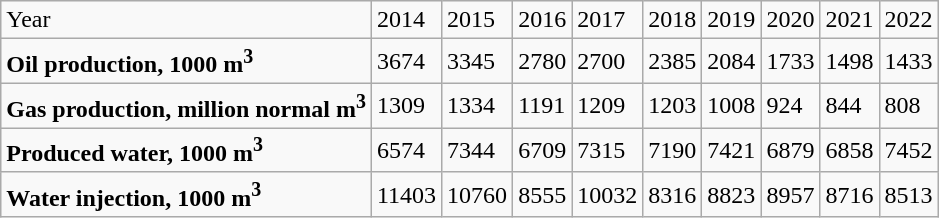<table class="wikitable">
<tr>
<td>Year</td>
<td>2014</td>
<td>2015</td>
<td>2016</td>
<td>2017</td>
<td>2018</td>
<td>2019</td>
<td>2020</td>
<td>2021</td>
<td>2022</td>
</tr>
<tr>
<td><strong>Oil  production, 1000 m<sup>3</sup></strong></td>
<td>3674</td>
<td>3345</td>
<td>2780</td>
<td>2700</td>
<td>2385</td>
<td>2084</td>
<td>1733</td>
<td>1498</td>
<td>1433</td>
</tr>
<tr>
<td><strong>Gas production,  million normal m<sup>3</sup></strong></td>
<td>1309</td>
<td>1334</td>
<td>1191</td>
<td>1209</td>
<td>1203</td>
<td>1008</td>
<td>924</td>
<td>844</td>
<td>808</td>
</tr>
<tr>
<td><strong>Produced  water, 1000 m<sup>3</sup></strong></td>
<td>6574</td>
<td>7344</td>
<td>6709</td>
<td>7315</td>
<td>7190</td>
<td>7421</td>
<td>6879</td>
<td>6858</td>
<td>7452</td>
</tr>
<tr>
<td><strong>Water  injection, 1000 m<sup>3</sup></strong></td>
<td>11403</td>
<td>10760</td>
<td>8555</td>
<td>10032</td>
<td>8316</td>
<td>8823</td>
<td>8957</td>
<td>8716</td>
<td>8513</td>
</tr>
</table>
